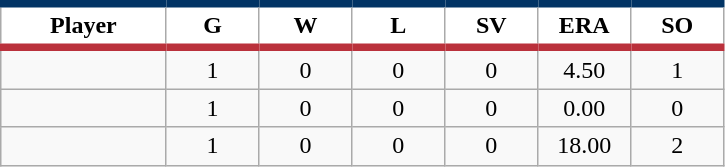<table class="wikitable sortable">
<tr>
<th style="background:#FFFFFF; border-top:#023465 5px solid; border-bottom:#ba313c 5px solid;" width="16%">Player</th>
<th style="background:#FFFFFF; border-top:#023465 5px solid; border-bottom:#ba313c 5px solid;" width="9%">G</th>
<th style="background:#FFFFFF; border-top:#023465 5px solid; border-bottom:#ba313c 5px solid;" width="9%">W</th>
<th style="background:#FFFFFF; border-top:#023465 5px solid; border-bottom:#ba313c 5px solid;" width="9%">L</th>
<th style="background:#FFFFFF; border-top:#023465 5px solid; border-bottom:#ba313c 5px solid;" width="9%">SV</th>
<th style="background:#FFFFFF; border-top:#023465 5px solid; border-bottom:#ba313c 5px solid;" width="9%">ERA</th>
<th style="background:#FFFFFF; border-top:#023465 5px solid; border-bottom:#ba313c 5px solid;" width="9%">SO</th>
</tr>
<tr align="center">
<td></td>
<td>1</td>
<td>0</td>
<td>0</td>
<td>0</td>
<td>4.50</td>
<td>1</td>
</tr>
<tr align="center">
<td></td>
<td>1</td>
<td>0</td>
<td>0</td>
<td>0</td>
<td>0.00</td>
<td>0</td>
</tr>
<tr align="center">
<td></td>
<td>1</td>
<td>0</td>
<td>0</td>
<td>0</td>
<td>18.00</td>
<td>2</td>
</tr>
</table>
